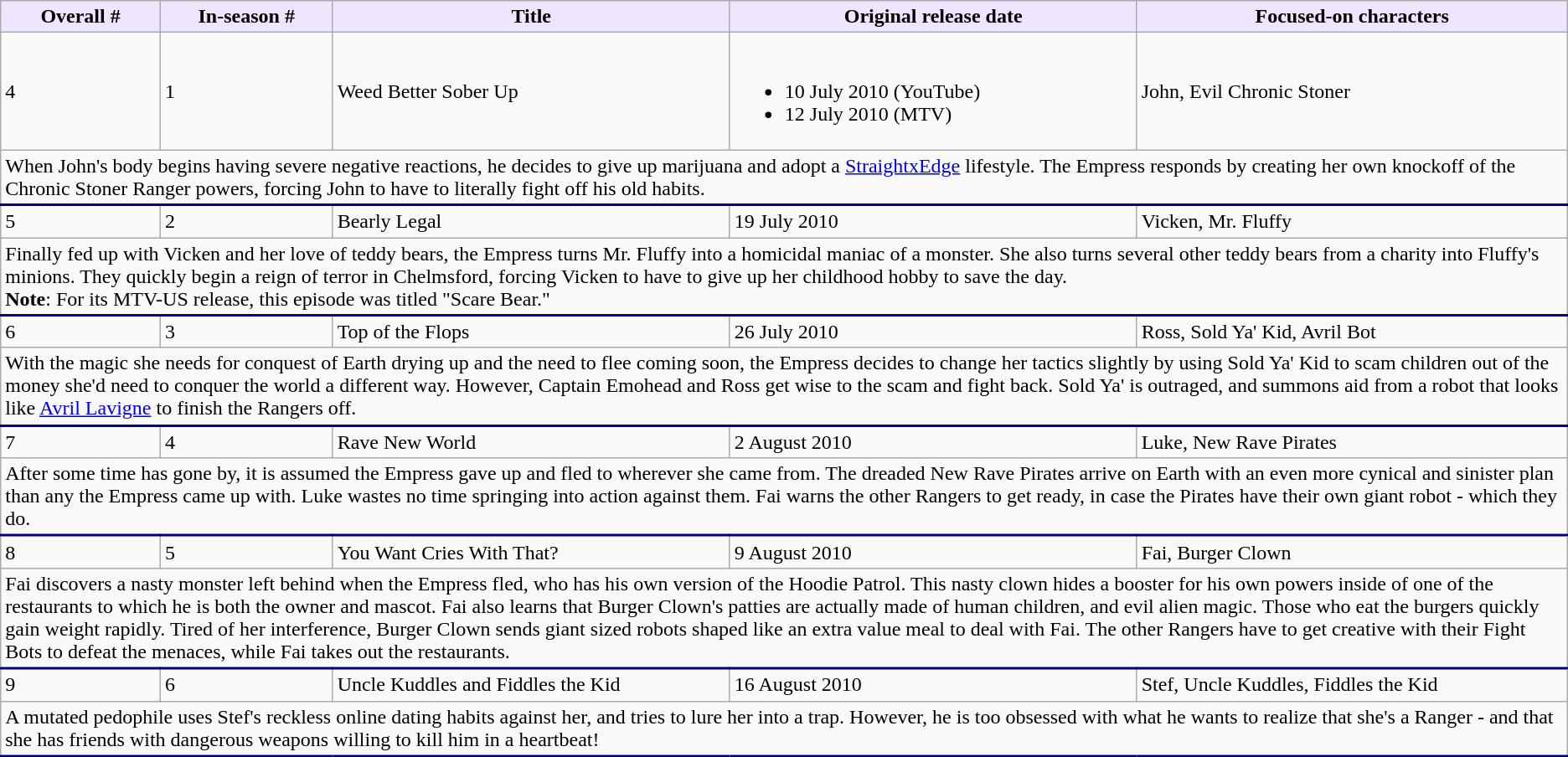<table class="wikitable">
<tr>
<td style="text-align:center; background:#efe5ff;"><strong>Overall #</strong></td>
<td style="text-align:center; background:#efe5ff;"><strong>In-season #</strong></td>
<td style="text-align:center; background:#efe5ff;"><strong>Title</strong></td>
<td style="text-align:center; background:#efe5ff;"><strong>Original release date</strong></td>
<td style="text-align:center; background:#efe5ff;"><strong>Focused-on characters</strong></td>
</tr>
<tr>
<td class="boxtin">4</td>
<td>1</td>
<td>Weed Better Sober Up</td>
<td><br><ul><li>10 July 2010 (YouTube)</li><li>12 July 2010 (MTV)</li></ul></td>
<td>John, Evil Chronic Stoner</td>
</tr>
<tr>
<td colspan="5" style="border-bottom:2px solid navy;">When John's body begins having severe negative reactions, he decides to give up marijuana and adopt a <a href='#'>StraightxEdge</a> lifestyle.  The Empress responds by creating her own knockoff of the Chronic Stoner Ranger powers, forcing John to have to literally fight off his old habits.</td>
</tr>
<tr>
<td class="boxtin">5</td>
<td>2</td>
<td>Bearly Legal</td>
<td>19 July 2010</td>
<td>Vicken, Mr. Fluffy</td>
</tr>
<tr>
<td colspan="5" style="border-bottom:2px solid navy;">Finally fed up with Vicken and her love of teddy bears, the Empress turns Mr. Fluffy into a homicidal maniac of a monster.  She also turns several other teddy bears from a charity into Fluffy's minions.  They quickly begin a reign of terror in Chelmsford, forcing Vicken to have to give up her childhood hobby to save the day.<br><strong>Note</strong>: For its MTV-US release, this episode was titled "Scare Bear."</td>
</tr>
<tr>
<td class="boxtin">6</td>
<td>3</td>
<td>Top of the Flops</td>
<td>26 July 2010</td>
<td>Ross, Sold Ya' Kid, Avril Bot</td>
</tr>
<tr>
<td colspan="5" style="border-bottom:2px solid navy;">With the magic she needs for conquest of Earth drying up and the need to flee coming soon, the Empress decides to change her tactics slightly by using Sold Ya' Kid to scam children out of the money she'd need to conquer the world a different way.  However, Captain Emohead and Ross get wise to the scam and fight back.  Sold Ya' is outraged, and summons aid from a robot that looks like <a href='#'>Avril Lavigne</a> to finish the Rangers off.</td>
</tr>
<tr>
<td class="boxtin">7</td>
<td>4</td>
<td>Rave New World</td>
<td>2 August 2010</td>
<td>Luke, New Rave Pirates</td>
</tr>
<tr>
<td colspan="5" style="border-bottom:2px solid navy;">After some time has gone by, it is assumed the Empress gave up and fled to wherever she came from.  The dreaded New Rave Pirates arrive on Earth with an even more cynical and sinister plan than any the Empress came up with.  Luke wastes no time springing into action against them.  Fai warns the other Rangers to get ready, in case the Pirates have their own giant robot - which they do.</td>
</tr>
<tr>
<td class="boxtin">8</td>
<td>5</td>
<td>You Want Cries With That?</td>
<td>9 August 2010</td>
<td>Fai, Burger Clown</td>
</tr>
<tr>
<td colspan="5" style="border-bottom:2px solid navy;">Fai discovers a nasty monster left behind when the Empress fled, who has his own version of the Hoodie Patrol.  This nasty clown hides a booster for his own powers inside of one of the restaurants to which he is both the owner and mascot.  Fai also learns that Burger Clown's patties are actually made of human children, and evil alien magic.  Those who eat the burgers quickly gain weight rapidly.  Tired of her interference, Burger Clown sends giant sized robots shaped like an extra value meal to deal with Fai.  The other Rangers have to get creative with their Fight Bots to defeat the menaces, while Fai takes out the restaurants.</td>
</tr>
<tr>
<td class="boxtin">9</td>
<td>6</td>
<td>Uncle Kuddles and Fiddles the Kid</td>
<td>16 August 2010</td>
<td>Stef, Uncle Kuddles, Fiddles the Kid</td>
</tr>
<tr>
<td colspan="5" style="border-bottom:2px solid navy;">A mutated pedophile uses Stef's reckless online dating habits against her, and tries to lure her into a trap.  However, he is too obsessed with what he wants to realize that she's a Ranger - and that she has friends with dangerous weapons willing to kill him in a heartbeat!</td>
</tr>
</table>
